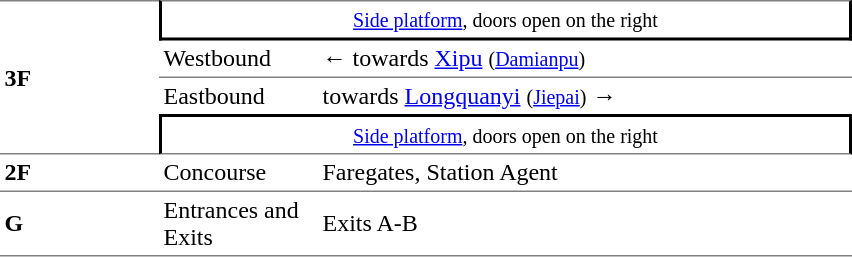<table cellspacing=0 cellpadding=3>
<tr>
<td style="border-bottom:solid 1px gray;border-top:solid 1px gray;" rowspan=4 width=100><strong>3F</strong></td>
<td style="border-right:solid 2px black;border-left:solid 2px black;border-top:solid 1px gray;border-bottom:solid 2px black;text-align:center;" colspan=2><small><a href='#'>Side platform</a>, doors open on the right</small></td>
</tr>
<tr>
<td style="border-bottom:solid 1px gray;" width=100>Westbound</td>
<td style="border-bottom:solid 1px gray;" width=350>←  towards <a href='#'>Xipu</a> <small>(<a href='#'>Damianpu</a>)</small></td>
</tr>
<tr>
<td>Eastbound</td>
<td>  towards <a href='#'>Longquanyi</a> <small>(<a href='#'>Jiepai</a>)</small> →</td>
</tr>
<tr>
<td style="border-right:solid 2px black;border-left:solid 2px black;border-top:solid 2px black;border-bottom:solid 1px gray;text-align:center;" colspan=2><small><a href='#'>Side platform</a>, doors open on the right</small></td>
</tr>
<tr>
<td style="border-bottom:solid 1px gray;"><strong>2F</strong></td>
<td style="border-bottom:solid 1px gray;">Concourse</td>
<td style="border-bottom:solid 1px gray;">Faregates, Station Agent</td>
</tr>
<tr>
<td style="border-bottom:solid 1px gray;"><strong>G</strong></td>
<td style="border-bottom:solid 1px gray;">Entrances and Exits</td>
<td style="border-bottom:solid 1px gray;">Exits A-B</td>
</tr>
</table>
